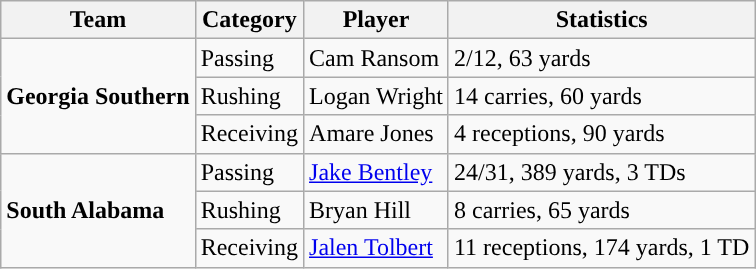<table class="wikitable" style="float: left;">
<tr>
<th>Team</th>
<th>Category</th>
<th>Player</th>
<th>Statistics</th>
</tr>
<tr>
<td rowspan=3><strong>Georgia Southern</strong></td>
<td>Passing</td>
<td>Cam Ransom</td>
<td>2/12, 63 yards</td>
</tr>
<tr>
<td>Rushing</td>
<td>Logan Wright</td>
<td>14 carries, 60 yards</td>
</tr>
<tr>
<td>Receiving</td>
<td>Amare Jones</td>
<td>4 receptions, 90 yards</td>
</tr>
<tr>
<td rowspan=3><strong>South Alabama</strong></td>
<td>Passing</td>
<td><a href='#'>Jake Bentley</a></td>
<td>24/31, 389 yards, 3 TDs</td>
</tr>
<tr>
<td>Rushing</td>
<td>Bryan Hill</td>
<td>8 carries, 65 yards</td>
</tr>
<tr>
<td>Receiving</td>
<td><a href='#'>Jalen Tolbert</a></td>
<td>11 receptions, 174 yards, 1 TD</td>
</tr>
</table>
